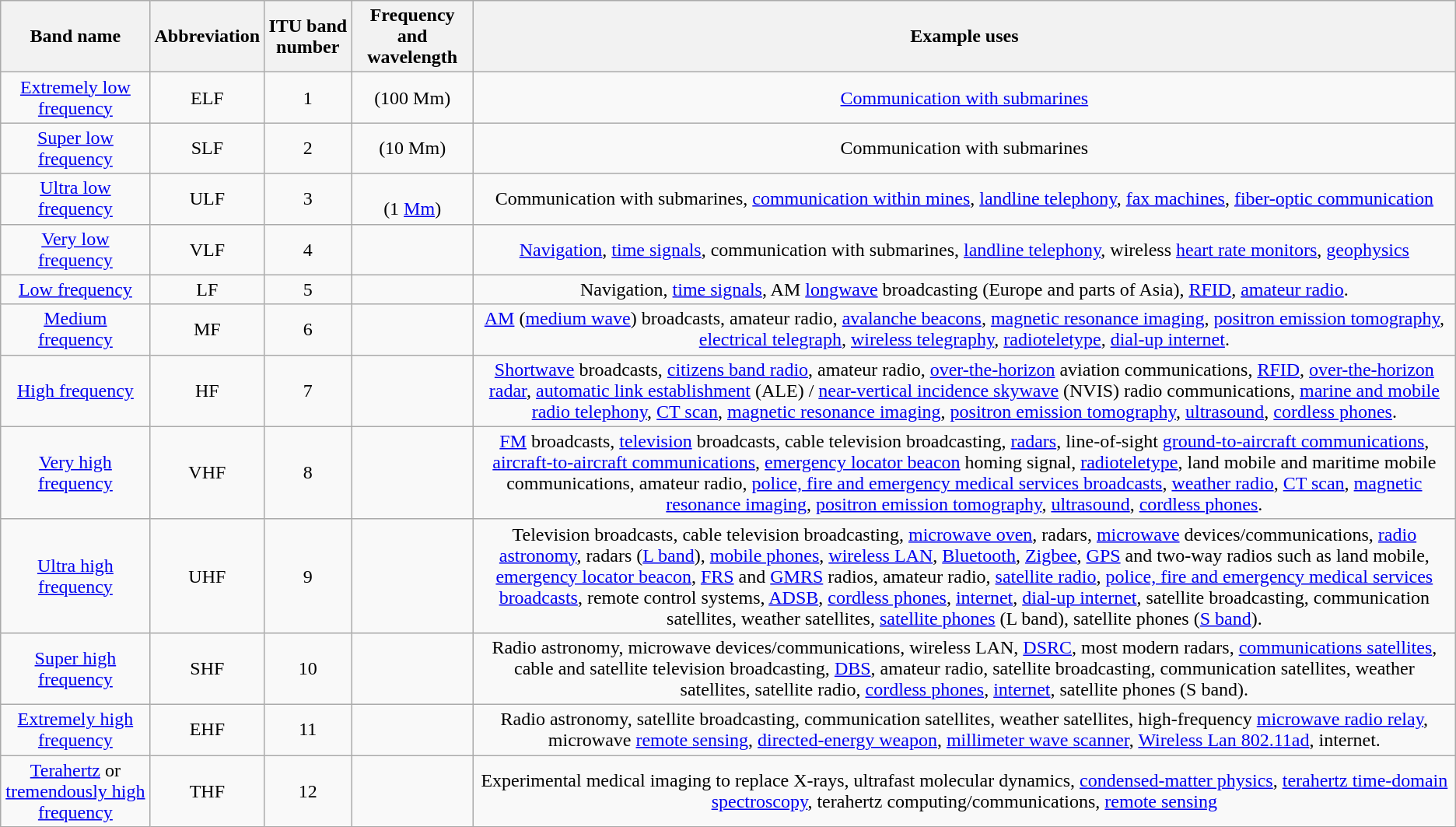<table class="wikitable" style="text-align:center">
<tr>
<th>Band name</th>
<th>Abbreviation</th>
<th>ITU band number</th>
<th>Frequency and wavelength</th>
<th>Example uses</th>
</tr>
<tr>
<td><a href='#'>Extremely low frequency</a></td>
<td>ELF</td>
<td>1</td>
<td> (100 Mm)</td>
<td> <a href='#'>Communication with submarines</a></td>
</tr>
<tr>
<td><a href='#'>Super low frequency</a></td>
<td>SLF</td>
<td>2</td>
<td> (10 Mm)</td>
<td> Communication with submarines</td>
</tr>
<tr>
<td><a href='#'>Ultra low frequency</a></td>
<td>ULF</td>
<td>3</td>
<td><br>(1 <a href='#'>Mm</a>)</td>
<td> Communication with submarines, <a href='#'>communication within mines</a>, <a href='#'>landline telephony</a>, <a href='#'>fax machines</a>, <a href='#'>fiber-optic communication</a></td>
</tr>
<tr>
<td><a href='#'>Very low frequency</a></td>
<td>VLF</td>
<td>4</td>
<td></td>
<td> <a href='#'>Navigation</a>, <a href='#'>time signals</a>, communication with submarines, <a href='#'>landline telephony</a>, wireless <a href='#'>heart rate monitors</a>, <a href='#'>geophysics</a></td>
</tr>
<tr>
<td><a href='#'>Low frequency</a></td>
<td>LF</td>
<td>5</td>
<td></td>
<td> Navigation, <a href='#'>time signals</a>, AM <a href='#'>longwave</a> broadcasting (Europe and parts of Asia), <a href='#'>RFID</a>, <a href='#'>amateur radio</a>.</td>
</tr>
<tr>
<td><a href='#'>Medium frequency</a></td>
<td>MF</td>
<td>6</td>
<td></td>
<td> <a href='#'>AM</a> (<a href='#'>medium wave</a>) broadcasts, amateur radio, <a href='#'>avalanche beacons</a>, <a href='#'>magnetic resonance imaging</a>, <a href='#'>positron emission tomography</a>, <a href='#'>electrical telegraph</a>, <a href='#'>wireless telegraphy</a>, <a href='#'>radioteletype</a>, <a href='#'>dial-up internet</a>.</td>
</tr>
<tr>
<td><a href='#'>High frequency</a></td>
<td>HF</td>
<td>7</td>
<td></td>
<td> <a href='#'>Shortwave</a> broadcasts, <a href='#'>citizens band radio</a>, amateur radio, <a href='#'>over-the-horizon</a> aviation communications, <a href='#'>RFID</a>, <a href='#'>over-the-horizon radar</a>, <a href='#'>automatic link establishment</a> (ALE) / <a href='#'>near-vertical incidence skywave</a> (NVIS) radio communications, <a href='#'>marine and mobile radio telephony</a>, <a href='#'>CT scan</a>, <a href='#'>magnetic resonance imaging</a>, <a href='#'>positron emission tomography</a>, <a href='#'>ultrasound</a>, <a href='#'>cordless phones</a>.</td>
</tr>
<tr>
<td><a href='#'>Very high frequency</a></td>
<td>VHF</td>
<td>8</td>
<td></td>
<td> <a href='#'>FM</a> broadcasts, <a href='#'>television</a> broadcasts, cable television broadcasting, <a href='#'>radars</a>, line-of-sight <a href='#'>ground-to-aircraft communications</a>, <a href='#'>aircraft-to-aircraft communications</a>, <a href='#'>emergency locator beacon</a> homing signal, <a href='#'>radioteletype</a>, land mobile and maritime mobile communications, amateur radio, <a href='#'>police, fire and emergency medical services broadcasts</a>, <a href='#'>weather radio</a>, <a href='#'>CT scan</a>, <a href='#'>magnetic resonance imaging</a>, <a href='#'>positron emission tomography</a>, <a href='#'>ultrasound</a>, <a href='#'>cordless phones</a>.</td>
</tr>
<tr>
<td><a href='#'>Ultra high frequency</a></td>
<td>UHF</td>
<td>9</td>
<td></td>
<td> Television broadcasts, cable television broadcasting, <a href='#'>microwave oven</a>, radars, <a href='#'>microwave</a> devices/communications, <a href='#'>radio astronomy</a>, radars (<a href='#'>L band</a>), <a href='#'>mobile phones</a>, <a href='#'>wireless LAN</a>, <a href='#'>Bluetooth</a>, <a href='#'>Zigbee</a>, <a href='#'>GPS</a> and two-way radios such as land mobile, <a href='#'>emergency locator beacon</a>, <a href='#'>FRS</a> and <a href='#'>GMRS</a> radios, amateur radio, <a href='#'>satellite radio</a>, <a href='#'>police, fire and emergency medical services broadcasts</a>, remote control systems, <a href='#'>ADSB</a>, <a href='#'>cordless phones</a>, <a href='#'>internet</a>, <a href='#'>dial-up internet</a>, satellite broadcasting, communication satellites, weather satellites, <a href='#'>satellite phones</a> (L band), satellite phones (<a href='#'>S band</a>).</td>
</tr>
<tr>
<td><a href='#'>Super high frequency</a></td>
<td>SHF</td>
<td>10</td>
<td></td>
<td> Radio astronomy, microwave devices/communications, wireless LAN, <a href='#'>DSRC</a>, most modern radars, <a href='#'>communications satellites</a>, cable and satellite television broadcasting, <a href='#'>DBS</a>, amateur radio, satellite broadcasting, communication satellites, weather satellites, satellite radio, <a href='#'>cordless phones</a>, <a href='#'>internet</a>, satellite phones (S band).</td>
</tr>
<tr>
<td><a href='#'>Extremely high frequency</a></td>
<td>EHF</td>
<td>11</td>
<td></td>
<td> Radio astronomy, satellite broadcasting, communication satellites, weather satellites, high-frequency <a href='#'>microwave radio relay</a>, microwave <a href='#'>remote sensing</a>, <a href='#'>directed-energy weapon</a>, <a href='#'>millimeter wave scanner</a>, <a href='#'>Wireless Lan 802.11ad</a>, internet.</td>
</tr>
<tr>
<td><a href='#'>Terahertz</a> or <a href='#'>tremendously high frequency</a></td>
<td>THF</td>
<td>12</td>
<td></td>
<td> Experimental medical imaging to replace X-rays, ultrafast molecular dynamics, <a href='#'>condensed-matter physics</a>, <a href='#'>terahertz time-domain spectroscopy</a>, terahertz computing/communications, <a href='#'>remote sensing</a></td>
</tr>
</table>
